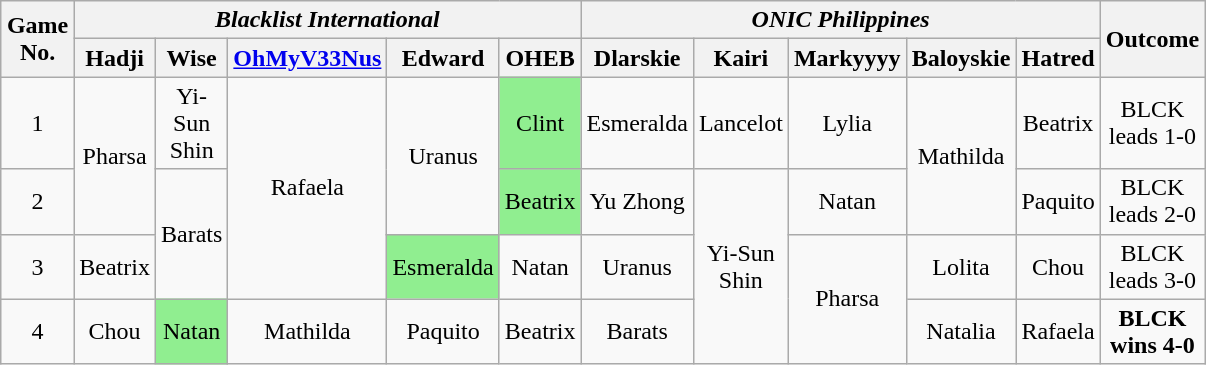<table class="wikitable" style="text-align: center; width: 200px; height: 200px; margin-left: auto; margin-right: auto; border: none;">
<tr>
<th rowspan="2">Game No.</th>
<th colspan="5"><em>Blacklist International</em></th>
<th colspan="5"><em>ONIC Philippines</em></th>
<th rowspan="2">Outcome</th>
</tr>
<tr>
<th>Hadji</th>
<th>Wise</th>
<th><a href='#'>OhMyV33Nus</a></th>
<th>Edward</th>
<th>OHEB</th>
<th>Dlarskie</th>
<th>Kairi</th>
<th>Markyyyy</th>
<th>Baloyskie</th>
<th>Hatred</th>
</tr>
<tr>
<td>1</td>
<td rowspan="2">Pharsa</td>
<td>Yi-Sun Shin</td>
<td rowspan="3">Rafaela</td>
<td rowspan="2">Uranus</td>
<td bgcolor="#90EE90">Clint</td>
<td>Esmeralda</td>
<td>Lancelot</td>
<td>Lylia</td>
<td rowspan="2">Mathilda</td>
<td>Beatrix</td>
<td>BLCK leads 1-0</td>
</tr>
<tr>
<td>2</td>
<td rowspan="2">Barats</td>
<td bgcolor="#90EE90">Beatrix</td>
<td>Yu Zhong</td>
<td rowspan="3">Yi-Sun Shin</td>
<td>Natan</td>
<td>Paquito</td>
<td>BLCK leads 2-0</td>
</tr>
<tr>
<td>3</td>
<td>Beatrix</td>
<td bgcolor="#90EE90">Esmeralda</td>
<td>Natan</td>
<td>Uranus</td>
<td rowspan="2">Pharsa</td>
<td>Lolita</td>
<td>Chou</td>
<td>BLCK leads 3-0</td>
</tr>
<tr>
<td>4</td>
<td>Chou</td>
<td bgcolor="#90EE90">Natan</td>
<td>Mathilda</td>
<td>Paquito</td>
<td>Beatrix</td>
<td>Barats</td>
<td>Natalia</td>
<td>Rafaela</td>
<td><strong>BLCK wins 4-0</strong></td>
</tr>
</table>
